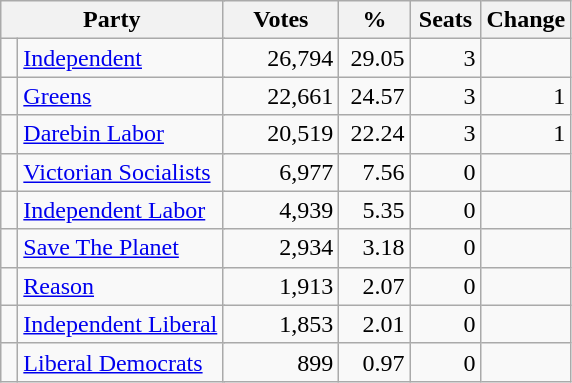<table class="wikitable" style="text-align:right; margin-bottom:0">
<tr>
<th style="width:10px" colspan=3>Party</th>
<th style="width:70px;">Votes</th>
<th style="width:40px;">%</th>
<th style="width:40px;">Seats</th>
<th style="width:40px;">Change</th>
</tr>
<tr>
<td> </td>
<td style="text-align:left;" colspan="2"><a href='#'>Independent</a></td>
<td>26,794</td>
<td>29.05</td>
<td>3</td>
<td></td>
</tr>
<tr>
<td> </td>
<td style="text-align:left;" colspan="2"><a href='#'>Greens</a></td>
<td>22,661</td>
<td>24.57</td>
<td>3</td>
<td> 1</td>
</tr>
<tr>
<td> </td>
<td style="text-align:left;" colspan="2"><a href='#'>Darebin Labor</a></td>
<td>20,519</td>
<td>22.24</td>
<td>3</td>
<td> 1</td>
</tr>
<tr>
<td> </td>
<td style="text-align:left;" colspan="2"><a href='#'>Victorian Socialists</a></td>
<td>6,977</td>
<td>7.56</td>
<td>0</td>
<td></td>
</tr>
<tr>
<td> </td>
<td style="text-align:left;" colspan="2"><a href='#'>Independent Labor</a></td>
<td>4,939</td>
<td>5.35</td>
<td>0</td>
<td></td>
</tr>
<tr>
<td> </td>
<td style="text-align:left;" colspan="2"><a href='#'>Save The Planet</a></td>
<td>2,934</td>
<td>3.18</td>
<td>0</td>
<td></td>
</tr>
<tr>
<td> </td>
<td style="text-align:left;" colspan="2"><a href='#'>Reason</a></td>
<td>1,913</td>
<td>2.07</td>
<td>0</td>
<td></td>
</tr>
<tr>
<td> </td>
<td style="text-align:left;" colspan="2"><a href='#'>Independent Liberal</a></td>
<td>1,853</td>
<td>2.01</td>
<td>0</td>
<td></td>
</tr>
<tr>
<td> </td>
<td style="text-align:left;" colspan="2"><a href='#'>Liberal Democrats</a></td>
<td>899</td>
<td>0.97</td>
<td>0</td>
<td></td>
</tr>
</table>
